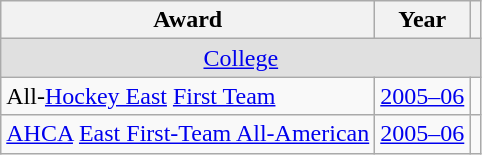<table class="wikitable">
<tr>
<th>Award</th>
<th>Year</th>
<th></th>
</tr>
<tr ALIGN="center" bgcolor="#e0e0e0">
<td colspan="3"><a href='#'>College</a></td>
</tr>
<tr>
<td>All-<a href='#'>Hockey East</a> <a href='#'>First Team</a></td>
<td><a href='#'>2005–06</a></td>
<td></td>
</tr>
<tr>
<td><a href='#'>AHCA</a> <a href='#'>East First-Team All-American</a></td>
<td><a href='#'>2005–06</a></td>
<td></td>
</tr>
</table>
